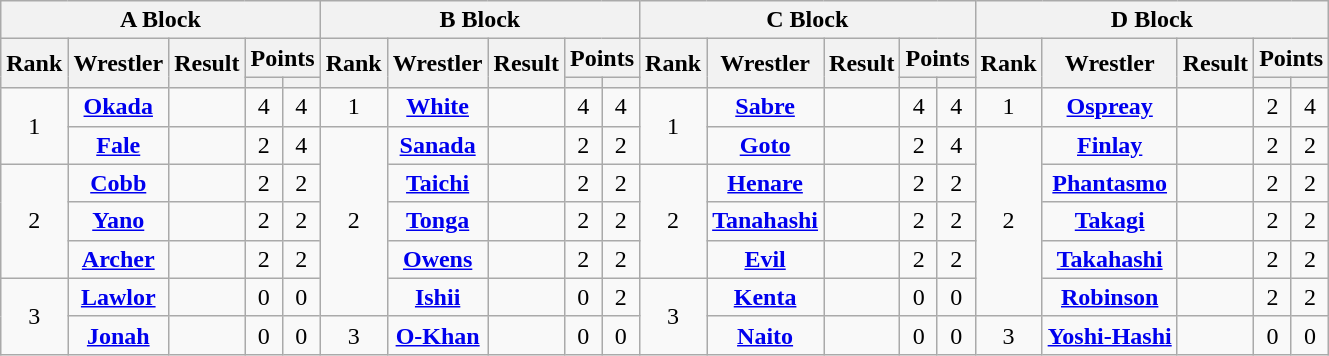<table class="wikitable mw-collapsible mw-collapsed" style="text-align: center">
<tr>
<th colspan="5">A Block</th>
<th colspan="5">B Block</th>
<th colspan="5">C Block</th>
<th colspan="5">D Block</th>
</tr>
<tr>
<th rowspan="2">Rank</th>
<th rowspan="2">Wrestler</th>
<th rowspan="2">Result</th>
<th colspan="2">Points</th>
<th rowspan="2">Rank</th>
<th rowspan="2">Wrestler</th>
<th rowspan="2">Result</th>
<th colspan="2">Points</th>
<th rowspan="2">Rank</th>
<th rowspan="2">Wrestler</th>
<th rowspan="2">Result</th>
<th colspan="2">Points</th>
<th rowspan="2">Rank</th>
<th rowspan="2">Wrestler</th>
<th rowspan="2">Result</th>
<th colspan="2">Points</th>
</tr>
<tr>
<th></th>
<th></th>
<th></th>
<th></th>
<th></th>
<th></th>
<th></th>
<th></th>
</tr>
<tr>
<td rowspan="2">1</td>
<td><strong><a href='#'>Okada</a></strong></td>
<td></td>
<td>4</td>
<td>4</td>
<td>1</td>
<td><strong><a href='#'>White</a></strong></td>
<td></td>
<td>4</td>
<td>4</td>
<td rowspan="2">1</td>
<td><strong><a href='#'>Sabre</a></strong></td>
<td></td>
<td>4</td>
<td>4</td>
<td>1</td>
<td><strong><a href='#'>Ospreay</a></strong></td>
<td></td>
<td>2</td>
<td>4</td>
</tr>
<tr>
<td><strong><a href='#'>Fale</a></strong></td>
<td></td>
<td>2</td>
<td>4</td>
<td rowspan="5">2</td>
<td><a href='#'><strong>Sanada</strong></a></td>
<td></td>
<td>2</td>
<td>2</td>
<td><strong><a href='#'>Goto</a></strong></td>
<td></td>
<td>2</td>
<td>4</td>
<td rowspan="5">2</td>
<td><strong><a href='#'>Finlay</a></strong></td>
<td></td>
<td>2</td>
<td>2</td>
</tr>
<tr>
<td rowspan="3">2</td>
<td><strong><a href='#'>Cobb</a></strong></td>
<td></td>
<td>2</td>
<td>2</td>
<td><a href='#'><strong>Taichi</strong></a></td>
<td></td>
<td>2</td>
<td>2</td>
<td rowspan="3">2</td>
<td><strong><a href='#'>Henare</a></strong></td>
<td></td>
<td>2</td>
<td>2</td>
<td><strong><a href='#'>Phantasmo</a></strong></td>
<td></td>
<td>2</td>
<td>2</td>
</tr>
<tr>
<td><strong><a href='#'>Yano</a></strong></td>
<td></td>
<td>2</td>
<td>2</td>
<td><strong><a href='#'>Tonga</a></strong></td>
<td></td>
<td>2</td>
<td>2</td>
<td><strong><a href='#'>Tanahashi</a></strong></td>
<td></td>
<td>2</td>
<td>2</td>
<td><strong><a href='#'>Takagi</a></strong></td>
<td></td>
<td>2</td>
<td>2</td>
</tr>
<tr>
<td><strong><a href='#'>Archer</a></strong></td>
<td></td>
<td>2</td>
<td>2</td>
<td><strong><a href='#'>Owens</a></strong></td>
<td></td>
<td>2</td>
<td>2</td>
<td><a href='#'><strong>Evil</strong></a></td>
<td></td>
<td>2</td>
<td>2</td>
<td><strong><a href='#'>Takahashi</a></strong></td>
<td></td>
<td>2</td>
<td>2</td>
</tr>
<tr>
<td rowspan="2">3</td>
<td><strong><a href='#'>Lawlor</a></strong></td>
<td></td>
<td>0</td>
<td>0</td>
<td><strong><a href='#'>Ishii</a></strong></td>
<td></td>
<td>0</td>
<td>2</td>
<td rowspan="2">3</td>
<td><strong><a href='#'>Kenta</a></strong></td>
<td></td>
<td>0</td>
<td>0</td>
<td><strong><a href='#'>Robinson</a></strong></td>
<td></td>
<td>2</td>
<td>2</td>
</tr>
<tr>
<td><strong><a href='#'>Jonah</a></strong></td>
<td></td>
<td>0</td>
<td>0</td>
<td rowspan="1">3</td>
<td><a href='#'><strong>O-Khan</strong></a></td>
<td></td>
<td>0</td>
<td>0</td>
<td><strong><a href='#'>Naito</a></strong></td>
<td></td>
<td>0</td>
<td>0</td>
<td>3</td>
<td><strong><a href='#'>Yoshi-Hashi</a></strong></td>
<td></td>
<td>0</td>
<td>0</td>
</tr>
</table>
